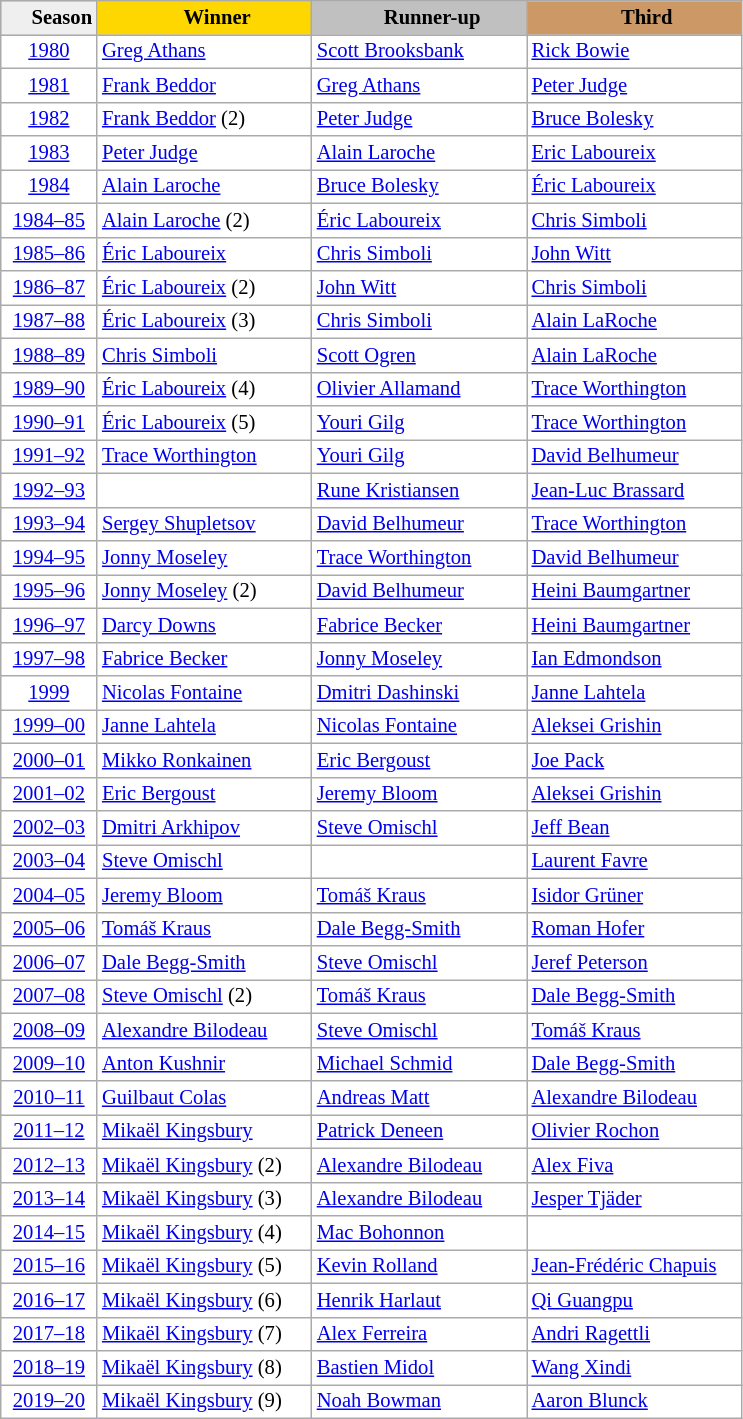<table class="wikitable sortable" plainrowheaders" cellpadding="3" cellspacing="0" border="1" style="background:#fff; font-size:86%; border:grey solid 1px; border-collapse:collapse">
<tr style="background:#ccc; text-align:center;">
<th style="width:13%; background:#efefef;">     Season</th>
<th style="width:29%; background:gold">     Winner</th>
<th style="width:29%; background:silver">     Runner-up</th>
<th style="width:29%; background:#c96;">     Third</th>
</tr>
<tr>
<td align=center><a href='#'>1980</a></td>
<td> <a href='#'>Greg Athans</a></td>
<td> <a href='#'>Scott Brooksbank</a></td>
<td> <a href='#'>Rick Bowie</a></td>
</tr>
<tr>
<td align=center><a href='#'>1981</a></td>
<td> <a href='#'>Frank Beddor</a></td>
<td> <a href='#'>Greg Athans</a></td>
<td> <a href='#'>Peter Judge</a></td>
</tr>
<tr>
<td align=center><a href='#'>1982</a></td>
<td> <a href='#'>Frank Beddor</a> (2)</td>
<td> <a href='#'>Peter Judge</a></td>
<td> <a href='#'>Bruce Bolesky</a></td>
</tr>
<tr>
<td align=center><a href='#'>1983</a></td>
<td> <a href='#'>Peter Judge</a></td>
<td> <a href='#'>Alain Laroche</a></td>
<td> <a href='#'>Eric Laboureix</a></td>
</tr>
<tr>
<td align=center><a href='#'>1984</a></td>
<td> <a href='#'>Alain Laroche</a></td>
<td> <a href='#'>Bruce Bolesky</a></td>
<td> <a href='#'>Éric Laboureix</a></td>
</tr>
<tr>
<td align=center><a href='#'>1984–85</a></td>
<td> <a href='#'>Alain Laroche</a> (2)</td>
<td> <a href='#'>Éric Laboureix</a></td>
<td> <a href='#'>Chris Simboli</a></td>
</tr>
<tr>
<td align=center><a href='#'>1985–86</a></td>
<td> <a href='#'>Éric Laboureix</a></td>
<td> <a href='#'>Chris Simboli</a></td>
<td> <a href='#'>John Witt</a></td>
</tr>
<tr>
<td align=center><a href='#'>1986–87</a></td>
<td> <a href='#'>Éric Laboureix</a> (2)</td>
<td> <a href='#'>John Witt</a></td>
<td> <a href='#'>Chris Simboli</a></td>
</tr>
<tr>
<td align=center><a href='#'>1987–88</a></td>
<td> <a href='#'>Éric Laboureix</a> (3)</td>
<td> <a href='#'>Chris Simboli</a></td>
<td> <a href='#'>Alain LaRoche</a></td>
</tr>
<tr>
<td align=center><a href='#'>1988–89</a></td>
<td> <a href='#'>Chris Simboli</a></td>
<td> <a href='#'>Scott Ogren</a></td>
<td> <a href='#'>Alain LaRoche</a></td>
</tr>
<tr>
<td align=center><a href='#'>1989–90</a></td>
<td> <a href='#'>Éric Laboureix</a> (4)</td>
<td> <a href='#'>Olivier Allamand</a></td>
<td> <a href='#'>Trace Worthington</a></td>
</tr>
<tr>
<td align=center><a href='#'>1990–91</a></td>
<td> <a href='#'>Éric Laboureix</a> (5)</td>
<td> <a href='#'>Youri Gilg</a></td>
<td> <a href='#'>Trace Worthington</a></td>
</tr>
<tr>
<td align=center><a href='#'>1991–92</a></td>
<td> <a href='#'>Trace Worthington</a></td>
<td> <a href='#'>Youri Gilg</a></td>
<td> <a href='#'>David Belhumeur</a></td>
</tr>
<tr>
<td align=center><a href='#'>1992–93</a></td>
<td></td>
<td> <a href='#'>Rune Kristiansen</a></td>
<td> <a href='#'>Jean-Luc Brassard</a></td>
</tr>
<tr>
<td align=center><a href='#'>1993–94</a></td>
<td> <a href='#'>Sergey Shupletsov</a></td>
<td> <a href='#'>David Belhumeur</a></td>
<td> <a href='#'>Trace Worthington</a></td>
</tr>
<tr>
<td align=center><a href='#'>1994–95</a></td>
<td> <a href='#'>Jonny Moseley</a></td>
<td> <a href='#'>Trace Worthington</a></td>
<td> <a href='#'>David Belhumeur</a></td>
</tr>
<tr>
<td align=center><a href='#'>1995–96</a></td>
<td> <a href='#'>Jonny Moseley</a> (2)</td>
<td> <a href='#'>David Belhumeur</a></td>
<td> <a href='#'>Heini Baumgartner</a></td>
</tr>
<tr>
<td align=center><a href='#'>1996–97</a></td>
<td> <a href='#'>Darcy Downs</a></td>
<td> <a href='#'>Fabrice Becker</a></td>
<td> <a href='#'>Heini Baumgartner</a></td>
</tr>
<tr>
<td align=center><a href='#'>1997–98</a></td>
<td> <a href='#'>Fabrice Becker</a></td>
<td> <a href='#'>Jonny Moseley</a></td>
<td> <a href='#'>Ian Edmondson</a></td>
</tr>
<tr>
<td align=center><a href='#'>1999</a></td>
<td> <a href='#'>Nicolas Fontaine</a></td>
<td> <a href='#'>Dmitri Dashinski</a></td>
<td> <a href='#'>Janne Lahtela</a></td>
</tr>
<tr>
<td align=center><a href='#'>1999–00</a></td>
<td> <a href='#'>Janne Lahtela</a></td>
<td> <a href='#'>Nicolas Fontaine</a></td>
<td> <a href='#'>Aleksei Grishin</a></td>
</tr>
<tr>
<td align=center><a href='#'>2000–01</a></td>
<td> <a href='#'>Mikko Ronkainen</a></td>
<td> <a href='#'>Eric Bergoust</a></td>
<td> <a href='#'>Joe Pack</a></td>
</tr>
<tr>
<td align=center><a href='#'>2001–02</a></td>
<td> <a href='#'>Eric Bergoust</a></td>
<td> <a href='#'>Jeremy Bloom</a></td>
<td> <a href='#'>Aleksei Grishin</a></td>
</tr>
<tr>
<td align=center><a href='#'>2002–03</a></td>
<td> <a href='#'>Dmitri Arkhipov</a></td>
<td> <a href='#'>Steve Omischl</a></td>
<td> <a href='#'>Jeff Bean</a></td>
</tr>
<tr>
<td align=center><a href='#'>2003–04</a></td>
<td> <a href='#'>Steve Omischl</a></td>
<td></td>
<td> <a href='#'>Laurent Favre</a></td>
</tr>
<tr>
<td align=center><a href='#'>2004–05</a></td>
<td> <a href='#'>Jeremy Bloom</a></td>
<td> <a href='#'>Tomáš Kraus</a></td>
<td> <a href='#'>Isidor Grüner</a></td>
</tr>
<tr>
<td align=center><a href='#'>2005–06</a></td>
<td> <a href='#'>Tomáš Kraus</a></td>
<td> <a href='#'>Dale Begg-Smith</a></td>
<td> <a href='#'>Roman Hofer</a></td>
</tr>
<tr>
<td align=center><a href='#'>2006–07</a></td>
<td> <a href='#'>Dale Begg-Smith</a></td>
<td> <a href='#'>Steve Omischl</a></td>
<td> <a href='#'>Jeref Peterson</a></td>
</tr>
<tr>
<td align=center><a href='#'>2007–08</a></td>
<td> <a href='#'>Steve Omischl</a> (2)</td>
<td> <a href='#'>Tomáš Kraus</a></td>
<td> <a href='#'>Dale Begg-Smith</a></td>
</tr>
<tr>
<td align=center><a href='#'>2008–09</a></td>
<td> <a href='#'>Alexandre Bilodeau</a></td>
<td> <a href='#'>Steve Omischl</a></td>
<td> <a href='#'>Tomáš Kraus</a></td>
</tr>
<tr>
<td align=center><a href='#'>2009–10</a></td>
<td> <a href='#'>Anton Kushnir</a></td>
<td> <a href='#'>Michael Schmid</a></td>
<td> <a href='#'>Dale Begg-Smith</a></td>
</tr>
<tr>
<td align=center><a href='#'>2010–11</a></td>
<td> <a href='#'>Guilbaut Colas</a></td>
<td> <a href='#'>Andreas Matt</a></td>
<td> <a href='#'>Alexandre Bilodeau</a></td>
</tr>
<tr>
<td align=center><a href='#'>2011–12</a></td>
<td> <a href='#'>Mikaël Kingsbury</a></td>
<td> <a href='#'>Patrick Deneen</a></td>
<td> <a href='#'>Olivier Rochon</a></td>
</tr>
<tr>
<td align=center><a href='#'>2012–13</a></td>
<td> <a href='#'>Mikaël Kingsbury</a> (2)</td>
<td> <a href='#'>Alexandre Bilodeau</a></td>
<td> <a href='#'>Alex Fiva</a></td>
</tr>
<tr>
<td align=center><a href='#'>2013–14</a></td>
<td> <a href='#'>Mikaël Kingsbury</a> (3)</td>
<td> <a href='#'>Alexandre Bilodeau</a></td>
<td> <a href='#'>Jesper Tjäder</a></td>
</tr>
<tr>
<td align=center><a href='#'>2014–15</a></td>
<td> <a href='#'>Mikaël Kingsbury</a> (4)</td>
<td> <a href='#'>Mac Bohonnon</a></td>
<td></td>
</tr>
<tr>
<td align=center><a href='#'>2015–16</a></td>
<td> <a href='#'>Mikaël Kingsbury</a> (5)</td>
<td> <a href='#'>Kevin Rolland</a></td>
<td> <a href='#'>Jean-Frédéric Chapuis</a></td>
</tr>
<tr>
<td align=center><a href='#'>2016–17</a></td>
<td> <a href='#'>Mikaël Kingsbury</a> (6)</td>
<td> <a href='#'>Henrik Harlaut</a></td>
<td> <a href='#'>Qi Guangpu</a></td>
</tr>
<tr>
<td align=center><a href='#'>2017–18</a></td>
<td> <a href='#'>Mikaël Kingsbury</a> (7)</td>
<td> <a href='#'>Alex Ferreira</a></td>
<td> <a href='#'>Andri Ragettli</a></td>
</tr>
<tr>
<td align=center><a href='#'>2018–19</a></td>
<td> <a href='#'>Mikaël Kingsbury</a> (8)</td>
<td> <a href='#'>Bastien Midol</a></td>
<td> <a href='#'>Wang Xindi</a></td>
</tr>
<tr>
<td align=center><a href='#'>2019–20</a></td>
<td> <a href='#'>Mikaël Kingsbury</a> (9)</td>
<td> <a href='#'>Noah Bowman</a></td>
<td> <a href='#'>Aaron Blunck</a></td>
</tr>
</table>
